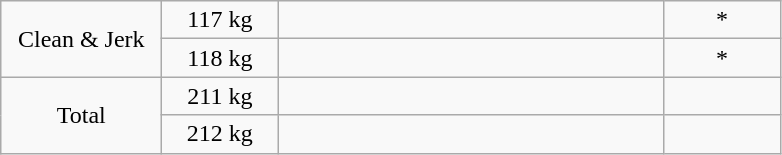<table class = "wikitable" style="text-align:center;">
<tr>
<td rowspan=2 width=100>Clean & Jerk</td>
<td width=70>117 kg</td>
<td width=250 align=left></td>
<td width=70>*</td>
</tr>
<tr>
<td>118 kg</td>
<td align=left></td>
<td>*</td>
</tr>
<tr>
<td rowspan=2>Total</td>
<td>211 kg</td>
<td align=left></td>
<td></td>
</tr>
<tr>
<td>212 kg</td>
<td align=left></td>
<td></td>
</tr>
</table>
